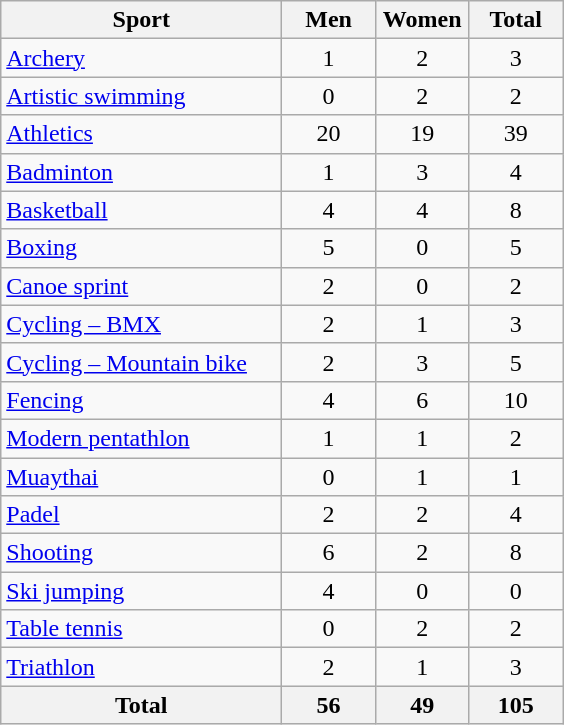<table class="wikitable sortable" style="text-align:center;">
<tr>
<th width=180>Sport</th>
<th width=55>Men</th>
<th width=55>Women</th>
<th width=55>Total</th>
</tr>
<tr>
<td align=left><a href='#'>Archery</a></td>
<td>1</td>
<td>2</td>
<td>3</td>
</tr>
<tr>
<td align=left><a href='#'>Artistic swimming</a></td>
<td>0</td>
<td>2</td>
<td>2</td>
</tr>
<tr>
<td align=left><a href='#'>Athletics</a></td>
<td>20</td>
<td>19</td>
<td>39</td>
</tr>
<tr>
<td align=left><a href='#'>Badminton</a></td>
<td>1</td>
<td>3</td>
<td>4</td>
</tr>
<tr>
<td align=left><a href='#'>Basketball</a></td>
<td>4</td>
<td>4</td>
<td>8</td>
</tr>
<tr>
<td align=left><a href='#'>Boxing</a></td>
<td>5</td>
<td>0</td>
<td>5</td>
</tr>
<tr>
<td align=left><a href='#'>Canoe sprint</a></td>
<td>2</td>
<td>0</td>
<td>2</td>
</tr>
<tr>
<td align=left><a href='#'>Cycling – BMX</a></td>
<td>2</td>
<td>1</td>
<td>3</td>
</tr>
<tr>
<td align=left><a href='#'>Cycling – Mountain bike</a></td>
<td>2</td>
<td>3</td>
<td>5</td>
</tr>
<tr>
<td align=left><a href='#'>Fencing</a></td>
<td>4</td>
<td>6</td>
<td>10</td>
</tr>
<tr>
<td align=left><a href='#'>Modern pentathlon</a></td>
<td>1</td>
<td>1</td>
<td>2</td>
</tr>
<tr>
<td align=left><a href='#'>Muaythai</a></td>
<td>0</td>
<td>1</td>
<td>1</td>
</tr>
<tr>
<td align=left><a href='#'>Padel</a></td>
<td>2</td>
<td>2</td>
<td>4</td>
</tr>
<tr>
<td align=left><a href='#'>Shooting</a></td>
<td>6</td>
<td>2</td>
<td>8</td>
</tr>
<tr>
<td align=left><a href='#'>Ski jumping</a></td>
<td>4</td>
<td>0</td>
<td>0</td>
</tr>
<tr>
<td align=left><a href='#'>Table tennis</a></td>
<td>0</td>
<td>2</td>
<td>2</td>
</tr>
<tr>
<td align=left><a href='#'>Triathlon</a></td>
<td>2</td>
<td>1</td>
<td>3</td>
</tr>
<tr>
<th>Total</th>
<th>56</th>
<th>49</th>
<th>105</th>
</tr>
</table>
